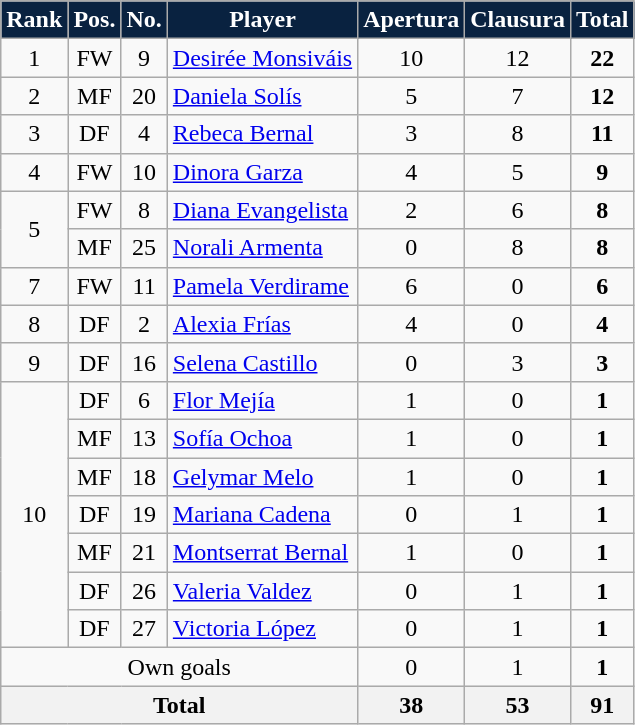<table class="wikitable" style="text-align:center;">
<tr>
<th style=background-color:#092240;color:#FFFFFF>Rank</th>
<th style=background-color:#092240;color:#FFFFFF>Pos.</th>
<th style=background-color:#092240;color:#FFFFFF>No.</th>
<th style=background-color:#092240;color:#FFFFFF>Player</th>
<th style=background-color:#092240;color:#FFFFFF>Apertura</th>
<th style=background-color:#092240;color:#FFFFFF>Clausura</th>
<th style=background-color:#092240;color:#FFFFFF>Total</th>
</tr>
<tr>
<td>1</td>
<td>FW</td>
<td>9</td>
<td align=left> <a href='#'>Desirée Monsiváis</a></td>
<td>10</td>
<td>12</td>
<td><strong>22</strong></td>
</tr>
<tr>
<td>2</td>
<td>MF</td>
<td>20</td>
<td align=left> <a href='#'>Daniela Solís</a></td>
<td>5</td>
<td>7</td>
<td><strong>12</strong></td>
</tr>
<tr>
<td>3</td>
<td>DF</td>
<td>4</td>
<td align=left> <a href='#'>Rebeca Bernal</a></td>
<td>3</td>
<td>8</td>
<td><strong>11</strong></td>
</tr>
<tr>
<td>4</td>
<td>FW</td>
<td>10</td>
<td align=left> <a href='#'>Dinora Garza</a></td>
<td>4</td>
<td>5</td>
<td><strong>9</strong></td>
</tr>
<tr>
<td rowspan=2>5</td>
<td>FW</td>
<td>8</td>
<td align=left> <a href='#'>Diana Evangelista</a></td>
<td>2</td>
<td>6</td>
<td><strong>8</strong></td>
</tr>
<tr>
<td>MF</td>
<td>25</td>
<td align=left> <a href='#'>Norali Armenta</a></td>
<td>0</td>
<td>8</td>
<td><strong>8</strong></td>
</tr>
<tr>
<td>7</td>
<td>FW</td>
<td>11</td>
<td align=left> <a href='#'>Pamela Verdirame</a></td>
<td>6</td>
<td>0</td>
<td><strong>6</strong></td>
</tr>
<tr>
<td>8</td>
<td>DF</td>
<td>2</td>
<td align=left> <a href='#'>Alexia Frías</a></td>
<td>4</td>
<td>0</td>
<td><strong>4</strong></td>
</tr>
<tr>
<td>9</td>
<td>DF</td>
<td>16</td>
<td align=left> <a href='#'>Selena Castillo</a></td>
<td>0</td>
<td>3</td>
<td><strong>3</strong></td>
</tr>
<tr>
<td rowspan=7>10</td>
<td>DF</td>
<td>6</td>
<td align=left> <a href='#'>Flor Mejía</a></td>
<td>1</td>
<td>0</td>
<td><strong>1</strong></td>
</tr>
<tr>
<td>MF</td>
<td>13</td>
<td align=left> <a href='#'>Sofía Ochoa</a></td>
<td>1</td>
<td>0</td>
<td><strong>1</strong></td>
</tr>
<tr>
<td>MF</td>
<td>18</td>
<td align=left> <a href='#'>Gelymar Melo</a></td>
<td>1</td>
<td>0</td>
<td><strong>1</strong></td>
</tr>
<tr>
<td>DF</td>
<td>19</td>
<td align=left> <a href='#'>Mariana Cadena</a></td>
<td>0</td>
<td>1</td>
<td><strong>1</strong></td>
</tr>
<tr>
<td>MF</td>
<td>21</td>
<td align=left> <a href='#'>Montserrat Bernal</a></td>
<td>1</td>
<td>0</td>
<td><strong>1</strong></td>
</tr>
<tr>
<td>DF</td>
<td>26</td>
<td align=left> <a href='#'>Valeria Valdez</a></td>
<td>0</td>
<td>1</td>
<td><strong>1</strong></td>
</tr>
<tr>
<td>DF</td>
<td>27</td>
<td align=left> <a href='#'>Victoria López</a></td>
<td>0</td>
<td>1</td>
<td><strong>1</strong></td>
</tr>
<tr>
<td colspan=4>Own goals</td>
<td>0</td>
<td>1</td>
<td><strong>1</strong></td>
</tr>
<tr>
<th align=center colspan=4>Total</th>
<th align=center>38</th>
<th align=center>53</th>
<th align=center>91</th>
</tr>
</table>
